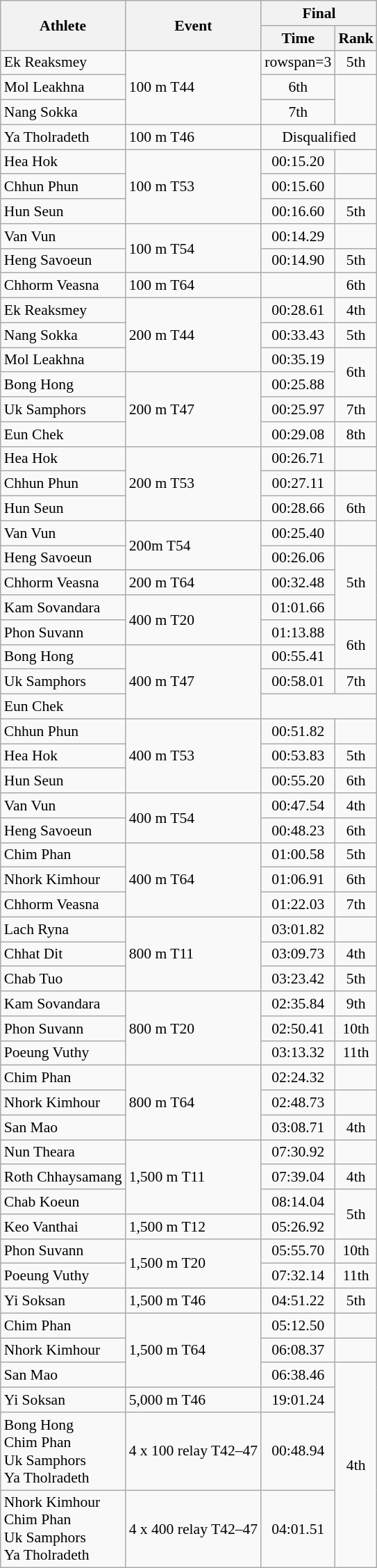<table class="wikitable" style="font-size:90%">
<tr>
<th rowspan=2>Athlete</th>
<th rowspan=2>Event</th>
<th colspan=2>Final</th>
</tr>
<tr>
<th>Time</th>
<th>Rank</th>
</tr>
<tr style="text-align:center">
<td style="text-align:left">Ek Reaksmey</td>
<td style="text-align:left" rowspan=3>100 m T44</td>
<td>rowspan=3 </td>
<td>5th</td>
</tr>
<tr style="text-align:center">
<td style="text-align:left">Mol Leakhna</td>
<td>6th</td>
</tr>
<tr style="text-align:center">
<td style="text-align:left">Nang Sokka</td>
<td>7th</td>
</tr>
<tr style="text-align:center">
<td style="text-align:left">Ya Tholradeth</td>
<td style="text-align:left">100 m T46</td>
<td colspan=2>Disqualified</td>
</tr>
<tr style="text-align:center">
<td style="text-align:left">Hea Hok</td>
<td style="text-align:left" rowspan=3>100 m T53</td>
<td>00:15.20</td>
<td></td>
</tr>
<tr style="text-align:center">
<td style="text-align:left">Chhun Phun</td>
<td>00:15.60</td>
<td></td>
</tr>
<tr style="text-align:center">
<td style="text-align:left">Hun Seun</td>
<td>00:16.60</td>
<td>5th</td>
</tr>
<tr style="text-align:center">
<td style="text-align:left">Van Vun</td>
<td style="text-align:left" rowspan=2>100 m T54</td>
<td>00:14.29</td>
<td></td>
</tr>
<tr style="text-align:center">
<td style="text-align:left">Heng Savoeun</td>
<td>00:14.90</td>
<td>5th</td>
</tr>
<tr style="text-align:center">
<td style="text-align:left">Chhorm Veasna</td>
<td style="text-align:left">100 m T64</td>
<td></td>
<td>6th</td>
</tr>
<tr style="text-align:center">
<td style="text-align:left">Ek Reaksmey</td>
<td style="text-align:left" rowspan=3>200 m T44</td>
<td>00:28.61</td>
<td>4th</td>
</tr>
<tr style="text-align:center">
<td style="text-align:left">Nang Sokka</td>
<td>00:33.43</td>
<td>5th</td>
</tr>
<tr style="text-align:center">
<td style="text-align:left">Mol Leakhna</td>
<td>00:35.19</td>
<td rowspan=2>6th</td>
</tr>
<tr style="text-align:center">
<td style="text-align:left">Bong Hong</td>
<td style="text-align:left" rowspan=3>200 m T47</td>
<td>00:25.88</td>
</tr>
<tr style="text-align:center">
<td style="text-align:left">Uk Samphors</td>
<td>00:25.97</td>
<td>7th</td>
</tr>
<tr style="text-align:center">
<td style="text-align:left">Eun Chek</td>
<td>00:29.08</td>
<td>8th</td>
</tr>
<tr style="text-align:center">
<td style="text-align:left">Hea Hok</td>
<td style="text-align:left" rowspan=3>200 m T53</td>
<td>00:26.71</td>
<td></td>
</tr>
<tr style="text-align:center">
<td style="text-align:left">Chhun Phun</td>
<td>00:27.11</td>
<td></td>
</tr>
<tr style="text-align:center">
<td style="text-align:left">Hun Seun</td>
<td>00:28.66</td>
<td>6th</td>
</tr>
<tr style="text-align:center">
<td style="text-align:left">Van Vun</td>
<td style="text-align:left" rowspan=2>200m T54</td>
<td>00:25.40</td>
<td></td>
</tr>
<tr style="text-align:center">
<td style="text-align:left">Heng Savoeun</td>
<td>00:26.06</td>
<td rowspan=3>5th</td>
</tr>
<tr style="text-align:center">
<td style="text-align:left">Chhorm Veasna</td>
<td style="text-align:left">200 m T64</td>
<td>00:32.48</td>
</tr>
<tr style="text-align:center">
<td style="text-align:left">Kam Sovandara</td>
<td style="text-align:left" rowspan=2>400 m T20</td>
<td>01:01.66</td>
</tr>
<tr style="text-align:center">
<td style="text-align:left">Phon Suvann</td>
<td>01:13.88</td>
<td rowspan=2>6th</td>
</tr>
<tr style="text-align:center">
<td style="text-align:left">Bong Hong</td>
<td style="text-align:left" rowspan=3>400 m T47</td>
<td>00:55.41</td>
</tr>
<tr style="text-align:center">
<td style="text-align:left">Uk Samphors</td>
<td>00:58.01</td>
<td>7th</td>
</tr>
<tr style="text-align:center">
<td style="text-align:left">Eun Chek</td>
<td colspan=2></td>
</tr>
<tr style="text-align:center">
<td style="text-align:left">Chhun Phun</td>
<td style="text-align:left" rowspan=3>400 m T53</td>
<td>00:51.82</td>
<td></td>
</tr>
<tr style="text-align:center">
<td style="text-align:left">Hea Hok</td>
<td>00:53.83</td>
<td>5th</td>
</tr>
<tr style="text-align:center">
<td style="text-align:left">Hun Seun</td>
<td>00:55.20</td>
<td>6th</td>
</tr>
<tr style="text-align:center">
<td style="text-align:left">Van Vun</td>
<td style="text-align:left" rowspan=2>400 m T54</td>
<td>00:47.54</td>
<td>4th</td>
</tr>
<tr style="text-align:center">
<td style="text-align:left">Heng Savoeun</td>
<td>00:48.23</td>
<td>6th</td>
</tr>
<tr style="text-align:center">
<td style="text-align:left">Chim Phan</td>
<td style="text-align:left" rowspan=3>400 m T64</td>
<td>01:00.58</td>
<td>5th</td>
</tr>
<tr style="text-align:center">
<td style="text-align:left">Nhork Kimhour</td>
<td>01:06.91</td>
<td>6th</td>
</tr>
<tr style="text-align:center">
<td style="text-align:left">Chhorm Veasna</td>
<td>01:22.03</td>
<td>7th</td>
</tr>
<tr style="text-align:center">
<td style="text-align:left">Lach Ryna</td>
<td style="text-align:left" rowspan=3>800 m T11</td>
<td>03:01.82</td>
<td></td>
</tr>
<tr style="text-align:center">
<td style="text-align:left">Chhat Dit</td>
<td>03:09.73</td>
<td>4th</td>
</tr>
<tr style="text-align:center">
<td style="text-align:left">Chab Tuo</td>
<td>03:23.42</td>
<td>5th</td>
</tr>
<tr style="text-align:center">
<td style="text-align:left">Kam Sovandara</td>
<td style="text-align:left" rowspan=3>800 m T20</td>
<td>02:35.84</td>
<td>9th</td>
</tr>
<tr style="text-align:center">
<td style="text-align:left">Phon Suvann</td>
<td>02:50.41</td>
<td>10th</td>
</tr>
<tr style="text-align:center">
<td style="text-align:left">Poeung Vuthy</td>
<td>03:13.32</td>
<td>11th</td>
</tr>
<tr style="text-align:center">
<td style="text-align:left">Chim Phan</td>
<td style="text-align:left" rowspan=3>800 m T64</td>
<td>02:24.32</td>
<td></td>
</tr>
<tr style="text-align:center">
<td style="text-align:left">Nhork Kimhour</td>
<td>02:48.73</td>
<td></td>
</tr>
<tr style="text-align:center">
<td style="text-align:left">San Mao</td>
<td>03:08.71</td>
<td>4th</td>
</tr>
<tr style="text-align:center">
<td style="text-align:left">Nun Theara</td>
<td style="text-align:left" rowspan=3>1,500 m T11</td>
<td>07:30.92</td>
<td></td>
</tr>
<tr style="text-align:center">
<td style="text-align:left">Roth Chhaysamang</td>
<td>07:39.04</td>
<td>4th</td>
</tr>
<tr style="text-align:center">
<td style="text-align:left">Chab Koeun</td>
<td>08:14.04</td>
<td rowspan=2>5th</td>
</tr>
<tr style="text-align:center">
<td style="text-align:left">Keo Vanthai</td>
<td style="text-align:left">1,500 m T12</td>
<td>05:26.92</td>
</tr>
<tr style="text-align:center">
<td style="text-align:left">Phon Suvann</td>
<td style="text-align:left" rowspan=2>1,500 m T20</td>
<td>05:55.70</td>
<td>10th</td>
</tr>
<tr style="text-align:center">
<td style="text-align:left">Poeung Vuthy</td>
<td>07:32.14</td>
<td>11th</td>
</tr>
<tr style="text-align:center">
<td style="text-align:left">Yi Soksan</td>
<td style="text-align:left">1,500 m T46</td>
<td>04:51.22</td>
<td>5th</td>
</tr>
<tr style="text-align:center">
<td style="text-align:left">Chim Phan</td>
<td style="text-align:left" rowspan=3>1,500 m T64</td>
<td>05:12.50</td>
<td></td>
</tr>
<tr style="text-align:center">
<td style="text-align:left">Nhork Kimhour</td>
<td>06:08.37</td>
<td></td>
</tr>
<tr style="text-align:center">
<td style="text-align:left">San Mao</td>
<td>06:38.46</td>
<td rowspan=4>4th</td>
</tr>
<tr style="text-align:center">
<td style="text-align:left">Yi Soksan</td>
<td style="text-align:left">5,000 m T46</td>
<td>19:01.24</td>
</tr>
<tr style="text-align:center">
<td style="text-align:left">Bong Hong<br>Chim Phan<br>Uk Samphors<br>Ya Tholradeth</td>
<td style="text-align:left">4 x 100 relay T42–47</td>
<td>00:48.94</td>
</tr>
<tr style="text-align:center">
<td style="text-align:left">Nhork Kimhour<br>Chim Phan<br>Uk Samphors<br>Ya Tholradeth</td>
<td style="text-align:left">4 x 400 relay T42–47</td>
<td>04:01.51</td>
</tr>
</table>
